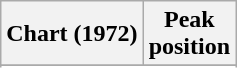<table class="wikitable sortable plainrowheaders" style="text-align:center">
<tr>
<th scope="col">Chart (1972)</th>
<th scope="col">Peak<br> position</th>
</tr>
<tr>
</tr>
<tr>
</tr>
<tr>
</tr>
</table>
